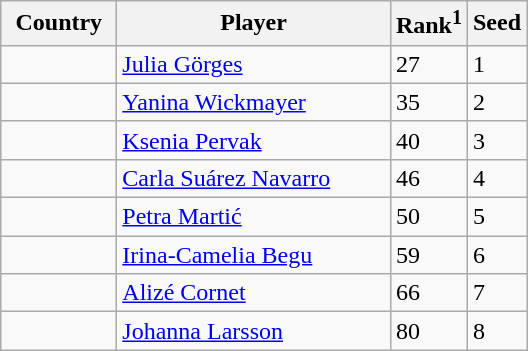<table class="sortable wikitable">
<tr>
<th width="70">Country</th>
<th width="175">Player</th>
<th>Rank<sup>1</sup></th>
<th>Seed</th>
</tr>
<tr>
<td></td>
<td><a href='#'>Julia Görges</a></td>
<td>27</td>
<td>1</td>
</tr>
<tr>
<td></td>
<td><a href='#'>Yanina Wickmayer</a></td>
<td>35</td>
<td>2</td>
</tr>
<tr>
<td></td>
<td><a href='#'>Ksenia Pervak</a></td>
<td>40</td>
<td>3</td>
</tr>
<tr>
<td></td>
<td><a href='#'>Carla Suárez Navarro</a></td>
<td>46</td>
<td>4</td>
</tr>
<tr>
<td></td>
<td><a href='#'>Petra Martić</a></td>
<td>50</td>
<td>5</td>
</tr>
<tr>
<td></td>
<td><a href='#'>Irina-Camelia Begu</a></td>
<td>59</td>
<td>6</td>
</tr>
<tr>
<td></td>
<td><a href='#'>Alizé Cornet</a></td>
<td>66</td>
<td>7</td>
</tr>
<tr>
<td></td>
<td><a href='#'>Johanna Larsson</a></td>
<td>80</td>
<td>8</td>
</tr>
</table>
